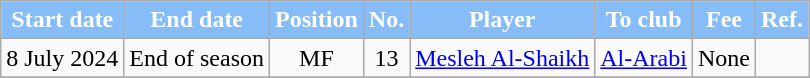<table class="wikitable sortable">
<tr>
<th style="background:#86bdf8; color:white;"><strong>Start date</strong></th>
<th style="background:#86bdf8; color:white;"><strong>End date</strong></th>
<th style="background:#86bdf8; color:white;"><strong>Position</strong></th>
<th style="background:#86bdf8; color:white;"><strong>No.</strong></th>
<th style="background:#86bdf8; color:white;"><strong>Player</strong></th>
<th style="background:#86bdf8; color:white;"><strong>To club</strong></th>
<th style="background:#86bdf8; color:white;"><strong>Fee</strong></th>
<th style="background:#86bdf8; color:white;"><strong>Ref.</strong></th>
</tr>
<tr>
<td>8 July 2024</td>
<td>End of season</td>
<td style="text-align:center;">MF</td>
<td style="text-align:center;">13</td>
<td style="text-align:left;"> <a href='#'>Mesleh Al-Shaikh</a></td>
<td style="text-align:left;"> <a href='#'>Al-Arabi</a></td>
<td>None</td>
<td></td>
</tr>
<tr>
</tr>
</table>
